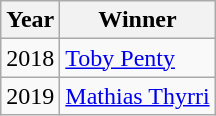<table class="wikitable">
<tr>
<th>Year</th>
<th>Winner</th>
</tr>
<tr>
<td>2018</td>
<td> <a href='#'>Toby Penty</a></td>
</tr>
<tr>
<td>2019</td>
<td> <a href='#'>Mathias Thyrri</a></td>
</tr>
</table>
